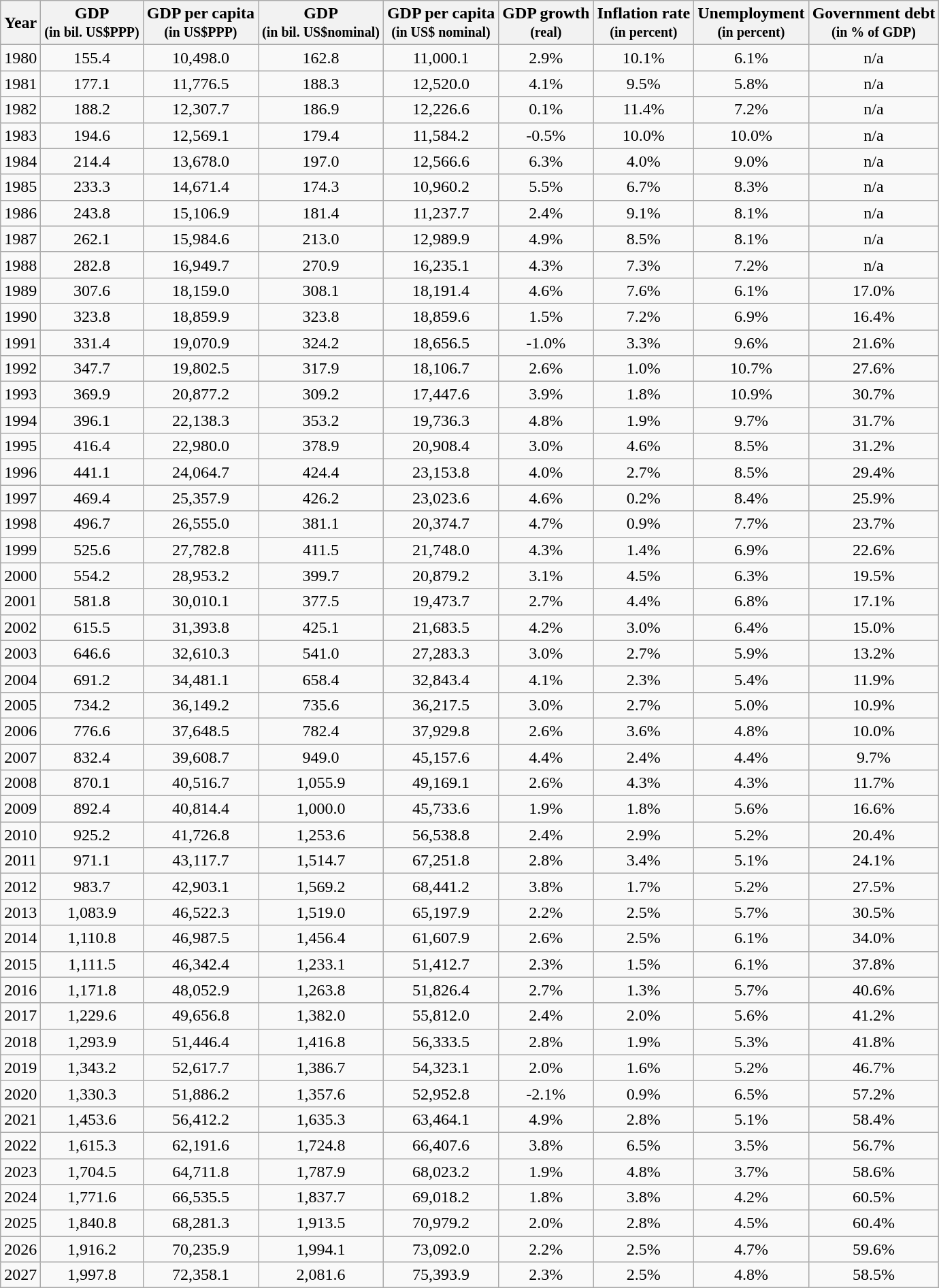<table class="wikitable" style="text-align:center;">
<tr>
<th>Year</th>
<th>GDP<br><small>(in bil. US$PPP)</small></th>
<th>GDP per capita<br><small>(in US$PPP)</small></th>
<th>GDP<br><small>(in bil. US$nominal)</small></th>
<th>GDP per capita<br><small>(in US$ nominal)</small></th>
<th>GDP growth<br><small>(real)</small></th>
<th>Inflation rate<br><small>(in percent)</small></th>
<th>Unemployment<br><small>(in percent)</small></th>
<th>Government debt<br><small>(in % of GDP)</small></th>
</tr>
<tr>
<td>1980</td>
<td>155.4</td>
<td>10,498.0</td>
<td>162.8</td>
<td>11,000.1</td>
<td>2.9%</td>
<td>10.1%</td>
<td>6.1%</td>
<td>n/a</td>
</tr>
<tr>
<td>1981</td>
<td>177.1</td>
<td>11,776.5</td>
<td>188.3</td>
<td>12,520.0</td>
<td>4.1%</td>
<td>9.5%</td>
<td>5.8%</td>
<td>n/a</td>
</tr>
<tr>
<td>1982</td>
<td>188.2</td>
<td>12,307.7</td>
<td>186.9</td>
<td>12,226.6</td>
<td>0.1%</td>
<td>11.4%</td>
<td>7.2%</td>
<td>n/a</td>
</tr>
<tr>
<td>1983</td>
<td>194.6</td>
<td>12,569.1</td>
<td>179.4</td>
<td>11,584.2</td>
<td>-0.5%</td>
<td>10.0%</td>
<td>10.0%</td>
<td>n/a</td>
</tr>
<tr>
<td>1984</td>
<td>214.4</td>
<td>13,678.0</td>
<td>197.0</td>
<td>12,566.6</td>
<td>6.3%</td>
<td>4.0%</td>
<td>9.0%</td>
<td>n/a</td>
</tr>
<tr>
<td>1985</td>
<td>233.3</td>
<td>14,671.4</td>
<td>174.3</td>
<td>10,960.2</td>
<td>5.5%</td>
<td>6.7%</td>
<td>8.3%</td>
<td>n/a</td>
</tr>
<tr>
<td>1986</td>
<td>243.8</td>
<td>15,106.9</td>
<td>181.4</td>
<td>11,237.7</td>
<td>2.4%</td>
<td>9.1%</td>
<td>8.1%</td>
<td>n/a</td>
</tr>
<tr>
<td>1987</td>
<td>262.1</td>
<td>15,984.6</td>
<td>213.0</td>
<td>12,989.9</td>
<td>4.9%</td>
<td>8.5%</td>
<td>8.1%</td>
<td>n/a</td>
</tr>
<tr>
<td>1988</td>
<td>282.8</td>
<td>16,949.7</td>
<td>270.9</td>
<td>16,235.1</td>
<td>4.3%</td>
<td>7.3%</td>
<td>7.2%</td>
<td>n/a</td>
</tr>
<tr>
<td>1989</td>
<td>307.6</td>
<td>18,159.0</td>
<td>308.1</td>
<td>18,191.4</td>
<td>4.6%</td>
<td>7.6%</td>
<td>6.1%</td>
<td>17.0%</td>
</tr>
<tr>
<td>1990</td>
<td>323.8</td>
<td>18,859.9</td>
<td>323.8</td>
<td>18,859.6</td>
<td>1.5%</td>
<td>7.2%</td>
<td>6.9%</td>
<td>16.4%</td>
</tr>
<tr>
<td>1991</td>
<td>331.4</td>
<td>19,070.9</td>
<td>324.2</td>
<td>18,656.5</td>
<td>-1.0%</td>
<td>3.3%</td>
<td>9.6%</td>
<td>21.6%</td>
</tr>
<tr>
<td>1992</td>
<td>347.7</td>
<td>19,802.5</td>
<td>317.9</td>
<td>18,106.7</td>
<td>2.6%</td>
<td>1.0%</td>
<td>10.7%</td>
<td>27.6%</td>
</tr>
<tr>
<td>1993</td>
<td>369.9</td>
<td>20,877.2</td>
<td>309.2</td>
<td>17,447.6</td>
<td>3.9%</td>
<td>1.8%</td>
<td>10.9%</td>
<td>30.7%</td>
</tr>
<tr>
<td>1994</td>
<td>396.1</td>
<td>22,138.3</td>
<td>353.2</td>
<td>19,736.3</td>
<td>4.8%</td>
<td>1.9%</td>
<td>9.7%</td>
<td>31.7%</td>
</tr>
<tr>
<td>1995</td>
<td>416.4</td>
<td>22,980.0</td>
<td>378.9</td>
<td>20,908.4</td>
<td>3.0%</td>
<td>4.6%</td>
<td>8.5%</td>
<td>31.2%</td>
</tr>
<tr>
<td>1996</td>
<td>441.1</td>
<td>24,064.7</td>
<td>424.4</td>
<td>23,153.8</td>
<td>4.0%</td>
<td>2.7%</td>
<td>8.5%</td>
<td>29.4%</td>
</tr>
<tr>
<td>1997</td>
<td>469.4</td>
<td>25,357.9</td>
<td>426.2</td>
<td>23,023.6</td>
<td>4.6%</td>
<td>0.2%</td>
<td>8.4%</td>
<td>25.9%</td>
</tr>
<tr>
<td>1998</td>
<td>496.7</td>
<td>26,555.0</td>
<td>381.1</td>
<td>20,374.7</td>
<td>4.7%</td>
<td>0.9%</td>
<td>7.7%</td>
<td>23.7%</td>
</tr>
<tr>
<td>1999</td>
<td>525.6</td>
<td>27,782.8</td>
<td>411.5</td>
<td>21,748.0</td>
<td>4.3%</td>
<td>1.4%</td>
<td>6.9%</td>
<td>22.6%</td>
</tr>
<tr>
<td>2000</td>
<td>554.2</td>
<td>28,953.2</td>
<td>399.7</td>
<td>20,879.2</td>
<td>3.1%</td>
<td>4.5%</td>
<td>6.3%</td>
<td>19.5%</td>
</tr>
<tr>
<td>2001</td>
<td>581.8</td>
<td>30,010.1</td>
<td>377.5</td>
<td>19,473.7</td>
<td>2.7%</td>
<td>4.4%</td>
<td>6.8%</td>
<td>17.1%</td>
</tr>
<tr>
<td>2002</td>
<td>615.5</td>
<td>31,393.8</td>
<td>425.1</td>
<td>21,683.5</td>
<td>4.2%</td>
<td>3.0%</td>
<td>6.4%</td>
<td>15.0%</td>
</tr>
<tr>
<td>2003</td>
<td>646.6</td>
<td>32,610.3</td>
<td>541.0</td>
<td>27,283.3</td>
<td>3.0%</td>
<td>2.7%</td>
<td>5.9%</td>
<td>13.2%</td>
</tr>
<tr>
<td>2004</td>
<td>691.2</td>
<td>34,481.1</td>
<td>658.4</td>
<td>32,843.4</td>
<td>4.1%</td>
<td>2.3%</td>
<td>5.4%</td>
<td>11.9%</td>
</tr>
<tr>
<td>2005</td>
<td>734.2</td>
<td>36,149.2</td>
<td>735.6</td>
<td>36,217.5</td>
<td>3.0%</td>
<td>2.7%</td>
<td>5.0%</td>
<td>10.9%</td>
</tr>
<tr>
<td>2006</td>
<td>776.6</td>
<td>37,648.5</td>
<td>782.4</td>
<td>37,929.8</td>
<td>2.6%</td>
<td>3.6%</td>
<td>4.8%</td>
<td>10.0%</td>
</tr>
<tr>
<td>2007</td>
<td>832.4</td>
<td>39,608.7</td>
<td>949.0</td>
<td>45,157.6</td>
<td>4.4%</td>
<td>2.4%</td>
<td>4.4%</td>
<td>9.7%</td>
</tr>
<tr>
<td>2008</td>
<td>870.1</td>
<td>40,516.7</td>
<td>1,055.9</td>
<td>49,169.1</td>
<td>2.6%</td>
<td>4.3%</td>
<td>4.3%</td>
<td>11.7%</td>
</tr>
<tr>
<td>2009</td>
<td>892.4</td>
<td>40,814.4</td>
<td>1,000.0</td>
<td>45,733.6</td>
<td>1.9%</td>
<td>1.8%</td>
<td>5.6%</td>
<td>16.6%</td>
</tr>
<tr>
<td>2010</td>
<td>925.2</td>
<td>41,726.8</td>
<td>1,253.6</td>
<td>56,538.8</td>
<td>2.4%</td>
<td>2.9%</td>
<td>5.2%</td>
<td>20.4%</td>
</tr>
<tr>
<td>2011</td>
<td>971.1</td>
<td>43,117.7</td>
<td>1,514.7</td>
<td>67,251.8</td>
<td>2.8%</td>
<td>3.4%</td>
<td>5.1%</td>
<td>24.1%</td>
</tr>
<tr>
<td>2012</td>
<td>983.7</td>
<td>42,903.1</td>
<td>1,569.2</td>
<td>68,441.2</td>
<td>3.8%</td>
<td>1.7%</td>
<td>5.2%</td>
<td>27.5%</td>
</tr>
<tr>
<td>2013</td>
<td>1,083.9</td>
<td>46,522.3</td>
<td>1,519.0</td>
<td>65,197.9</td>
<td>2.2%</td>
<td>2.5%</td>
<td>5.7%</td>
<td>30.5%</td>
</tr>
<tr>
<td>2014</td>
<td>1,110.8</td>
<td>46,987.5</td>
<td>1,456.4</td>
<td>61,607.9</td>
<td>2.6%</td>
<td>2.5%</td>
<td>6.1%</td>
<td>34.0%</td>
</tr>
<tr>
<td>2015</td>
<td>1,111.5</td>
<td>46,342.4</td>
<td>1,233.1</td>
<td>51,412.7</td>
<td>2.3%</td>
<td>1.5%</td>
<td>6.1%</td>
<td>37.8%</td>
</tr>
<tr>
<td>2016</td>
<td>1,171.8</td>
<td>48,052.9</td>
<td>1,263.8</td>
<td>51,826.4</td>
<td>2.7%</td>
<td>1.3%</td>
<td>5.7%</td>
<td>40.6%</td>
</tr>
<tr>
<td>2017</td>
<td>1,229.6</td>
<td>49,656.8</td>
<td>1,382.0</td>
<td>55,812.0</td>
<td>2.4%</td>
<td>2.0%</td>
<td>5.6%</td>
<td>41.2%</td>
</tr>
<tr>
<td>2018</td>
<td>1,293.9</td>
<td>51,446.4</td>
<td>1,416.8</td>
<td>56,333.5</td>
<td>2.8%</td>
<td>1.9%</td>
<td>5.3%</td>
<td>41.8%</td>
</tr>
<tr>
<td>2019</td>
<td>1,343.2</td>
<td>52,617.7</td>
<td>1,386.7</td>
<td>54,323.1</td>
<td>2.0%</td>
<td>1.6%</td>
<td>5.2%</td>
<td>46.7%</td>
</tr>
<tr>
<td>2020</td>
<td>1,330.3</td>
<td>51,886.2</td>
<td>1,357.6</td>
<td>52,952.8</td>
<td>-2.1%</td>
<td>0.9%</td>
<td>6.5%</td>
<td>57.2%</td>
</tr>
<tr>
<td>2021</td>
<td>1,453.6</td>
<td>56,412.2</td>
<td>1,635.3</td>
<td>63,464.1</td>
<td>4.9%</td>
<td>2.8%</td>
<td>5.1%</td>
<td>58.4%</td>
</tr>
<tr>
<td>2022</td>
<td>1,615.3</td>
<td>62,191.6</td>
<td>1,724.8</td>
<td>66,407.6</td>
<td>3.8%</td>
<td>6.5%</td>
<td>3.5%</td>
<td>56.7%</td>
</tr>
<tr>
<td>2023</td>
<td>1,704.5</td>
<td>64,711.8</td>
<td>1,787.9</td>
<td>68,023.2</td>
<td>1.9%</td>
<td>4.8%</td>
<td>3.7%</td>
<td>58.6%</td>
</tr>
<tr>
<td>2024</td>
<td>1,771.6</td>
<td>66,535.5</td>
<td>1,837.7</td>
<td>69,018.2</td>
<td>1.8%</td>
<td>3.8%</td>
<td>4.2%</td>
<td>60.5%</td>
</tr>
<tr>
<td>2025</td>
<td>1,840.8</td>
<td>68,281.3</td>
<td>1,913.5</td>
<td>70,979.2</td>
<td>2.0%</td>
<td>2.8%</td>
<td>4.5%</td>
<td>60.4%</td>
</tr>
<tr>
<td>2026</td>
<td>1,916.2</td>
<td>70,235.9</td>
<td>1,994.1</td>
<td>73,092.0</td>
<td>2.2%</td>
<td>2.5%</td>
<td>4.7%</td>
<td>59.6%</td>
</tr>
<tr>
<td>2027</td>
<td>1,997.8</td>
<td>72,358.1</td>
<td>2,081.6</td>
<td>75,393.9</td>
<td>2.3%</td>
<td>2.5%</td>
<td>4.8%</td>
<td>58.5%</td>
</tr>
</table>
